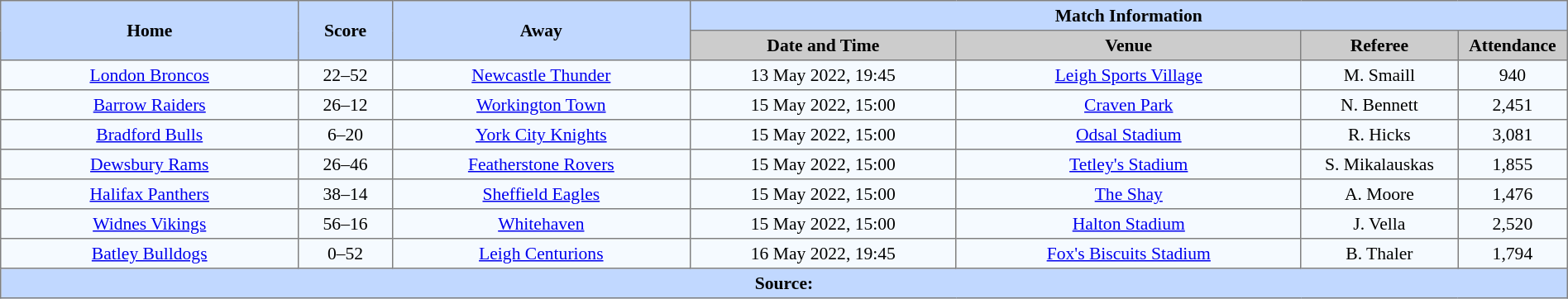<table border=1 style="border-collapse:collapse; font-size:90%; text-align:center;" cellpadding=3 cellspacing=0 width=100%>
<tr style="background:#c1d8ff;">
<th scope="col" rowspan=2 width=19%>Home</th>
<th scope="col" rowspan=2 width=6%>Score</th>
<th scope="col" rowspan=2 width=19%>Away</th>
<th colspan=4>Match Information</th>
</tr>
<tr style="background:#cccccc;">
<th scope="col" width=17%>Date and Time</th>
<th scope="col" width=22%>Venue</th>
<th scope="col" width=10%>Referee</th>
<th scope="col" width=7%>Attendance</th>
</tr>
<tr style="background:#f5faff;">
<td> <a href='#'>London Broncos</a></td>
<td>22–52</td>
<td> <a href='#'>Newcastle Thunder</a></td>
<td>13 May 2022, 19:45</td>
<td><a href='#'>Leigh Sports Village</a></td>
<td>M. Smaill</td>
<td>940</td>
</tr>
<tr style="background:#f5faff;">
<td> <a href='#'>Barrow Raiders</a></td>
<td>26–12</td>
<td> <a href='#'>Workington Town</a></td>
<td>15 May 2022, 15:00</td>
<td><a href='#'>Craven Park</a></td>
<td>N. Bennett</td>
<td>2,451</td>
</tr>
<tr style="background:#f5faff;">
<td> <a href='#'>Bradford Bulls</a></td>
<td>6–20</td>
<td> <a href='#'>York City Knights</a></td>
<td>15 May 2022, 15:00</td>
<td><a href='#'>Odsal Stadium</a></td>
<td>R. Hicks</td>
<td>3,081</td>
</tr>
<tr style="background:#f5faff;">
<td> <a href='#'>Dewsbury Rams</a></td>
<td>26–46</td>
<td> <a href='#'>Featherstone Rovers</a></td>
<td>15 May 2022, 15:00</td>
<td><a href='#'>Tetley's Stadium</a></td>
<td>S. Mikalauskas</td>
<td>1,855</td>
</tr>
<tr style="background:#f5faff;">
<td> <a href='#'>Halifax Panthers</a></td>
<td>38–14</td>
<td> <a href='#'>Sheffield Eagles</a></td>
<td>15 May 2022, 15:00</td>
<td><a href='#'>The Shay</a></td>
<td>A. Moore</td>
<td>1,476</td>
</tr>
<tr style="background:#f5faff;">
<td> <a href='#'>Widnes Vikings</a></td>
<td>56–16</td>
<td> <a href='#'>Whitehaven</a></td>
<td>15 May 2022, 15:00</td>
<td><a href='#'>Halton Stadium</a></td>
<td>J. Vella</td>
<td>2,520</td>
</tr>
<tr style="background:#f5faff;">
<td> <a href='#'>Batley Bulldogs</a></td>
<td>0–52</td>
<td> <a href='#'>Leigh Centurions</a></td>
<td>16 May 2022, 19:45</td>
<td><a href='#'>Fox's Biscuits Stadium</a></td>
<td>B. Thaler</td>
<td>1,794</td>
</tr>
<tr style="background:#c1d8ff;">
<th colspan=7>Source:</th>
</tr>
</table>
